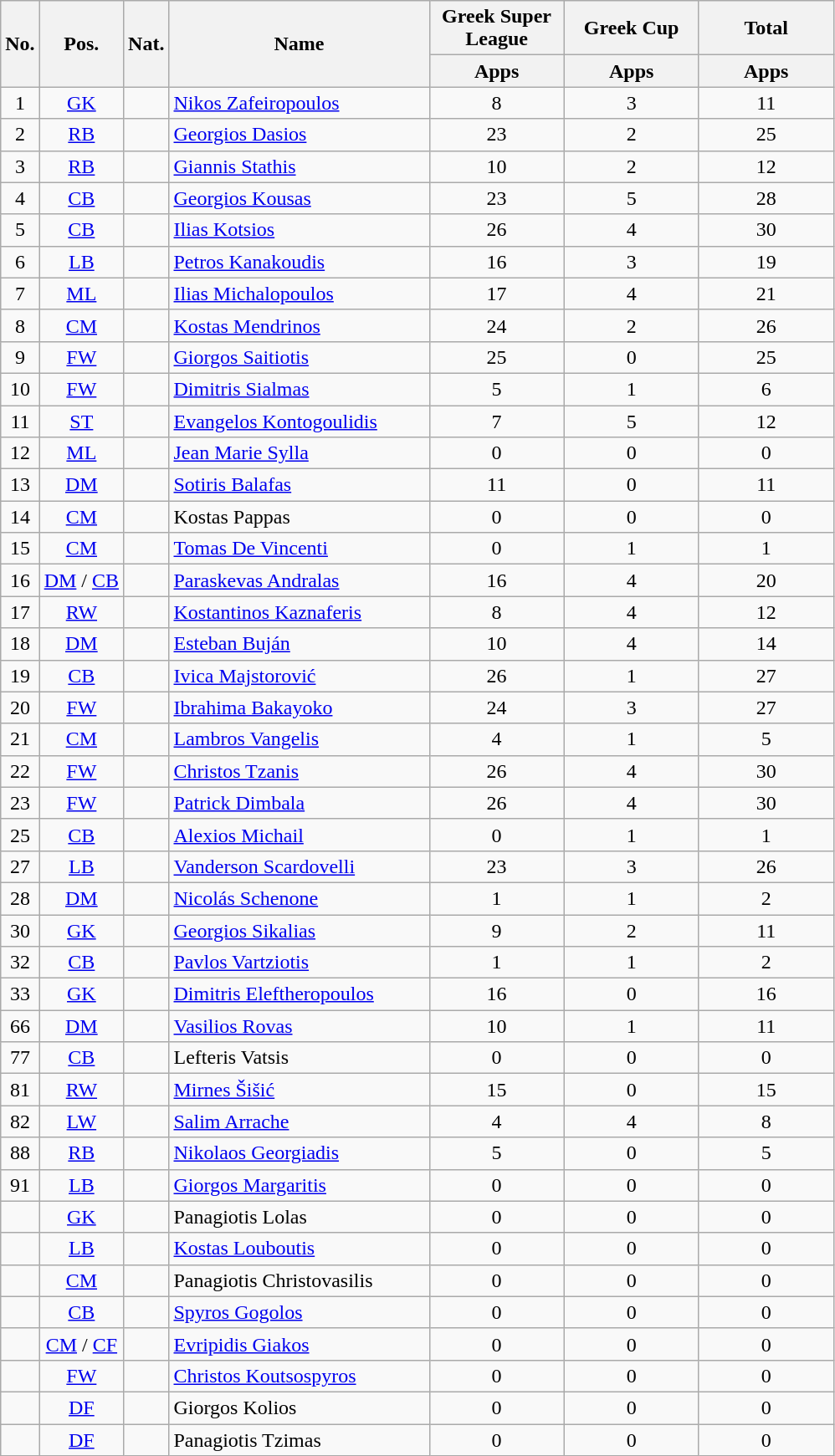<table class="wikitable sortable" style="text-align:center">
<tr>
<th rowspan="2" style="text-align:center;">No.</th>
<th rowspan="2" style="text-align:center;">Pos.</th>
<th rowspan="2" style="text-align:center;">Nat.</th>
<th rowspan="2" style="text-align:center; width:200px;">Name</th>
<th style="text-align:center; width:100px;">Greek Super League</th>
<th style="text-align:center; width:100px;">Greek Cup</th>
<th style="text-align:center; width:100px;">Total</th>
</tr>
<tr>
<th style="text-align:center;">Apps</th>
<th style="text-align:center;">Apps</th>
<th style="text-align:center;">Apps</th>
</tr>
<tr>
<td>1</td>
<td><a href='#'>GK</a></td>
<td></td>
<td align=left><a href='#'>Nikos Zafeiropoulos</a></td>
<td>8</td>
<td>3</td>
<td>11</td>
</tr>
<tr>
<td>2</td>
<td><a href='#'>RB</a></td>
<td></td>
<td align=left><a href='#'>Georgios Dasios</a></td>
<td>23</td>
<td>2</td>
<td>25</td>
</tr>
<tr>
<td>3</td>
<td><a href='#'>RB</a></td>
<td></td>
<td align=left><a href='#'>Giannis Stathis</a></td>
<td>10</td>
<td>2</td>
<td>12</td>
</tr>
<tr>
<td>4</td>
<td><a href='#'>CB</a></td>
<td></td>
<td align=left><a href='#'>Georgios Kousas</a></td>
<td>23</td>
<td>5</td>
<td>28</td>
</tr>
<tr>
<td>5</td>
<td><a href='#'>CB</a></td>
<td></td>
<td align=left><a href='#'>Ilias Kotsios</a></td>
<td>26</td>
<td>4</td>
<td>30</td>
</tr>
<tr>
<td>6</td>
<td><a href='#'>LB</a></td>
<td></td>
<td align=left><a href='#'>Petros Kanakoudis</a></td>
<td>16</td>
<td>3</td>
<td>19</td>
</tr>
<tr>
<td>7</td>
<td><a href='#'>ML</a></td>
<td></td>
<td align=left><a href='#'>Ilias Michalopoulos</a></td>
<td>17</td>
<td>4</td>
<td>21</td>
</tr>
<tr>
<td>8</td>
<td><a href='#'>CM</a></td>
<td></td>
<td align=left><a href='#'>Kostas Mendrinos</a></td>
<td>24</td>
<td>2</td>
<td>26</td>
</tr>
<tr>
<td>9</td>
<td><a href='#'>FW</a></td>
<td></td>
<td align=left><a href='#'>Giorgos Saitiotis</a></td>
<td>25</td>
<td>0</td>
<td>25</td>
</tr>
<tr>
<td>10</td>
<td><a href='#'>FW</a></td>
<td></td>
<td align=left><a href='#'>Dimitris Sialmas</a></td>
<td>5</td>
<td>1</td>
<td>6</td>
</tr>
<tr>
<td>11</td>
<td><a href='#'>ST</a></td>
<td></td>
<td align=left><a href='#'>Evangelos Kontogoulidis</a></td>
<td>7</td>
<td>5</td>
<td>12</td>
</tr>
<tr>
<td>12</td>
<td><a href='#'>ML</a></td>
<td></td>
<td align=left><a href='#'>Jean Marie Sylla</a></td>
<td>0</td>
<td>0</td>
<td>0</td>
</tr>
<tr>
<td>13</td>
<td><a href='#'>DM</a></td>
<td></td>
<td align=left><a href='#'>Sotiris Balafas</a></td>
<td>11</td>
<td>0</td>
<td>11</td>
</tr>
<tr>
<td>14</td>
<td><a href='#'>CM</a></td>
<td></td>
<td align=left>Kostas Pappas</td>
<td>0</td>
<td>0</td>
<td>0</td>
</tr>
<tr>
<td>15</td>
<td><a href='#'>CM</a></td>
<td></td>
<td align=left><a href='#'>Tomas De Vincenti</a></td>
<td>0</td>
<td>1</td>
<td>1</td>
</tr>
<tr>
<td>16</td>
<td><a href='#'>DM</a> / <a href='#'>CB</a></td>
<td></td>
<td align=left><a href='#'>Paraskevas Andralas</a></td>
<td>16</td>
<td>4</td>
<td>20</td>
</tr>
<tr>
<td>17</td>
<td><a href='#'>RW</a></td>
<td></td>
<td align=left><a href='#'>Kostantinos Kaznaferis</a></td>
<td>8</td>
<td>4</td>
<td>12</td>
</tr>
<tr>
<td>18</td>
<td><a href='#'>DM</a></td>
<td></td>
<td align=left><a href='#'>Esteban Buján</a></td>
<td>10</td>
<td>4</td>
<td>14</td>
</tr>
<tr>
<td>19</td>
<td><a href='#'>CB</a></td>
<td> </td>
<td align=left><a href='#'>Ivica Majstorović</a></td>
<td>26</td>
<td>1</td>
<td>27</td>
</tr>
<tr>
<td>20</td>
<td><a href='#'>FW</a></td>
<td></td>
<td align=left><a href='#'>Ibrahima Bakayoko</a></td>
<td>24</td>
<td>3</td>
<td>27</td>
</tr>
<tr>
<td>21</td>
<td><a href='#'>CM</a></td>
<td></td>
<td align=left><a href='#'>Lambros Vangelis</a></td>
<td>4</td>
<td>1</td>
<td>5</td>
</tr>
<tr>
<td>22</td>
<td><a href='#'>FW</a></td>
<td></td>
<td align=left><a href='#'>Christos Tzanis</a></td>
<td>26</td>
<td>4</td>
<td>30</td>
</tr>
<tr>
<td>23</td>
<td><a href='#'>FW</a></td>
<td> </td>
<td align=left><a href='#'>Patrick Dimbala</a></td>
<td>26</td>
<td>4</td>
<td>30</td>
</tr>
<tr>
<td>25</td>
<td><a href='#'>CB</a></td>
<td></td>
<td align=left><a href='#'>Alexios Michail</a></td>
<td>0</td>
<td>1</td>
<td>1</td>
</tr>
<tr>
<td>27</td>
<td><a href='#'>LB</a></td>
<td> </td>
<td align=left><a href='#'>Vanderson Scardovelli</a></td>
<td>23</td>
<td>3</td>
<td>26</td>
</tr>
<tr>
<td>28</td>
<td><a href='#'>DM</a></td>
<td></td>
<td align=left><a href='#'>Nicolás Schenone</a></td>
<td>1</td>
<td>1</td>
<td>2</td>
</tr>
<tr>
<td>30</td>
<td><a href='#'>GK</a></td>
<td></td>
<td align=left><a href='#'>Georgios Sikalias</a></td>
<td>9</td>
<td>2</td>
<td>11</td>
</tr>
<tr>
<td>32</td>
<td><a href='#'>CB</a></td>
<td></td>
<td align=left><a href='#'>Pavlos Vartziotis</a></td>
<td>1</td>
<td>1</td>
<td>2</td>
</tr>
<tr>
<td>33</td>
<td><a href='#'>GK</a></td>
<td></td>
<td align=left><a href='#'>Dimitris Eleftheropoulos</a></td>
<td>16</td>
<td>0</td>
<td>16</td>
</tr>
<tr>
<td>66</td>
<td><a href='#'>DM</a></td>
<td></td>
<td align=left><a href='#'>Vasilios Rovas</a></td>
<td>10</td>
<td>1</td>
<td>11</td>
</tr>
<tr>
<td>77</td>
<td><a href='#'>CB</a></td>
<td></td>
<td align=left>Lefteris Vatsis</td>
<td>0</td>
<td>0</td>
<td>0</td>
</tr>
<tr>
<td>81</td>
<td><a href='#'>RW</a></td>
<td></td>
<td align=left><a href='#'>Mirnes Šišić</a></td>
<td>15</td>
<td>0</td>
<td>15</td>
</tr>
<tr>
<td>82</td>
<td><a href='#'>LW</a></td>
<td></td>
<td align=left><a href='#'>Salim Arrache</a></td>
<td>4</td>
<td>4</td>
<td>8</td>
</tr>
<tr>
<td>88</td>
<td><a href='#'>RB</a></td>
<td></td>
<td align=left><a href='#'>Nikolaos Georgiadis</a></td>
<td>5</td>
<td>0</td>
<td>5</td>
</tr>
<tr>
<td>91</td>
<td><a href='#'>LB</a></td>
<td></td>
<td align=left><a href='#'>Giorgos Margaritis</a></td>
<td>0</td>
<td>0</td>
<td>0</td>
</tr>
<tr>
<td></td>
<td><a href='#'>GK</a></td>
<td></td>
<td align=left>Panagiotis Lolas</td>
<td>0</td>
<td>0</td>
<td>0</td>
</tr>
<tr>
<td></td>
<td><a href='#'>LB</a></td>
<td></td>
<td align=left><a href='#'>Kostas Louboutis</a></td>
<td>0</td>
<td>0</td>
<td>0</td>
</tr>
<tr>
<td></td>
<td><a href='#'>CM</a></td>
<td></td>
<td align=left>Panagiotis Christovasilis</td>
<td>0</td>
<td>0</td>
<td>0</td>
</tr>
<tr>
<td></td>
<td><a href='#'>CB</a></td>
<td></td>
<td align=left><a href='#'>Spyros Gogolos</a></td>
<td>0</td>
<td>0</td>
<td>0</td>
</tr>
<tr>
<td></td>
<td><a href='#'>CM</a> / <a href='#'>CF</a></td>
<td></td>
<td align=left><a href='#'>Evripidis Giakos</a></td>
<td>0</td>
<td>0</td>
<td>0</td>
</tr>
<tr>
<td></td>
<td><a href='#'>FW</a></td>
<td></td>
<td align=left><a href='#'>Christos Koutsospyros</a></td>
<td>0</td>
<td>0</td>
<td>0</td>
</tr>
<tr>
<td></td>
<td><a href='#'>DF</a></td>
<td></td>
<td align=left>Giorgos Kolios</td>
<td>0</td>
<td>0</td>
<td>0</td>
</tr>
<tr>
<td></td>
<td><a href='#'>DF</a></td>
<td></td>
<td align=left>Panagiotis Tzimas</td>
<td>0</td>
<td>0</td>
<td>0</td>
</tr>
</table>
